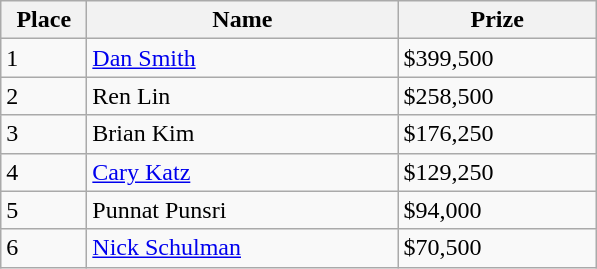<table class="wikitable">
<tr>
<th width="50">Place</th>
<th width="200">Name</th>
<th width="125">Prize</th>
</tr>
<tr>
<td>1</td>
<td> <a href='#'>Dan Smith</a></td>
<td>$399,500</td>
</tr>
<tr>
<td>2</td>
<td> Ren Lin</td>
<td>$258,500</td>
</tr>
<tr>
<td>3</td>
<td> Brian Kim</td>
<td>$176,250</td>
</tr>
<tr>
<td>4</td>
<td> <a href='#'>Cary Katz</a></td>
<td>$129,250</td>
</tr>
<tr>
<td>5</td>
<td> Punnat Punsri</td>
<td>$94,000</td>
</tr>
<tr>
<td>6</td>
<td> <a href='#'>Nick Schulman</a></td>
<td>$70,500</td>
</tr>
</table>
